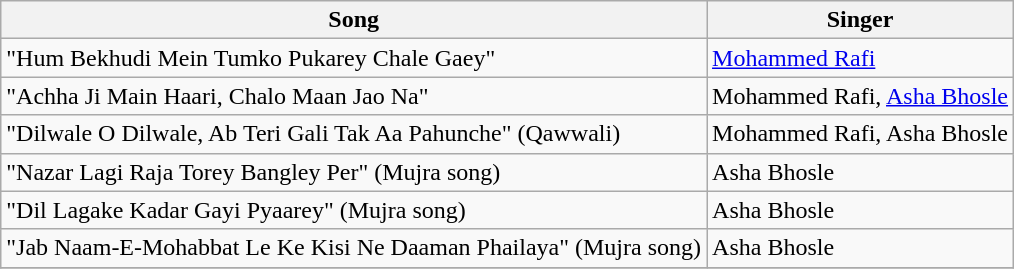<table class=wikitable>
<tr>
<th>Song</th>
<th>Singer</th>
</tr>
<tr>
<td>"Hum Bekhudi Mein Tumko Pukarey Chale Gaey"</td>
<td><a href='#'>Mohammed Rafi</a></td>
</tr>
<tr>
<td>"Achha Ji Main Haari, Chalo Maan Jao Na"</td>
<td>Mohammed Rafi, <a href='#'>Asha Bhosle</a></td>
</tr>
<tr>
<td>"Dilwale O Dilwale, Ab Teri Gali Tak Aa Pahunche" (Qawwali)</td>
<td>Mohammed Rafi, Asha Bhosle</td>
</tr>
<tr>
<td>"Nazar Lagi Raja Torey Bangley Per" (Mujra song)</td>
<td>Asha Bhosle</td>
</tr>
<tr>
<td>"Dil Lagake Kadar Gayi Pyaarey" (Mujra song)</td>
<td>Asha Bhosle</td>
</tr>
<tr>
<td>"Jab Naam-E-Mohabbat Le Ke Kisi Ne Daaman Phailaya" (Mujra song)</td>
<td>Asha Bhosle</td>
</tr>
<tr>
</tr>
</table>
